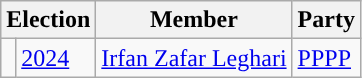<table class="wikitable">
<tr>
<th colspan="2">Election</th>
<th>Member</th>
<th>Party</th>
</tr>
<tr>
<td style="background-color: "></td>
<td><a href='#'>2024</a></td>
<td><a href='#'>Irfan Zafar Leghari</a></td>
<td><a href='#'>PPPP</a></td>
</tr>
</table>
